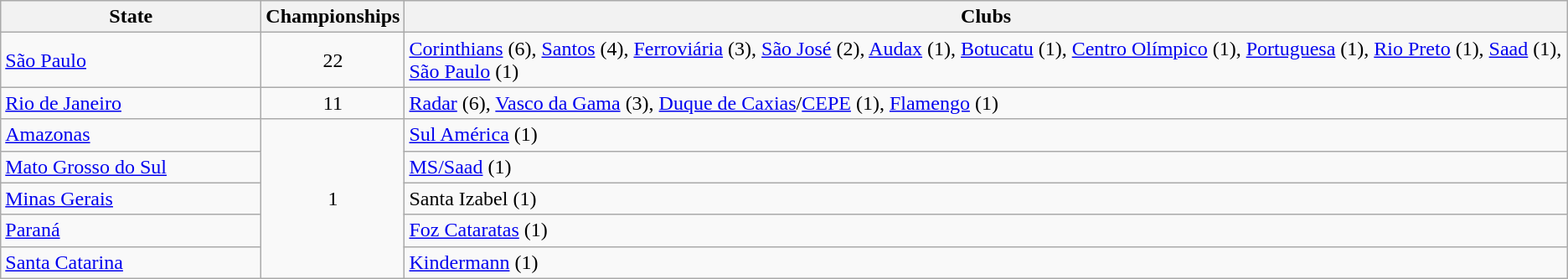<table class="wikitable">
<tr>
<th width=200>State</th>
<th width=70>Championships</th>
<th>Clubs</th>
</tr>
<tr>
<td> <a href='#'>São Paulo</a></td>
<td align=center>22</td>
<td><a href='#'>Corinthians</a> (6), <a href='#'>Santos</a> (4), <a href='#'>Ferroviária</a> (3), <a href='#'>São José</a> (2), <a href='#'>Audax</a> (1), <a href='#'>Botucatu</a> (1), <a href='#'>Centro Olímpico</a> (1), <a href='#'>Portuguesa</a> (1), <a href='#'>Rio Preto</a> (1), <a href='#'>Saad</a> (1), <a href='#'>São Paulo</a> (1)</td>
</tr>
<tr>
<td> <a href='#'>Rio de Janeiro</a></td>
<td align=center>11</td>
<td><a href='#'>Radar</a> (6), <a href='#'>Vasco da Gama</a> (3), <a href='#'>Duque de Caxias</a>/<a href='#'>CEPE</a> (1), <a href='#'>Flamengo</a> (1)</td>
</tr>
<tr>
<td> <a href='#'>Amazonas</a></td>
<td align=center rowspan=5>1</td>
<td><a href='#'>Sul América</a> (1)</td>
</tr>
<tr>
<td> <a href='#'>Mato Grosso do Sul</a></td>
<td><a href='#'>MS/Saad</a> (1)</td>
</tr>
<tr>
<td> <a href='#'>Minas Gerais</a></td>
<td>Santa Izabel (1)</td>
</tr>
<tr>
<td> <a href='#'>Paraná</a></td>
<td><a href='#'>Foz Cataratas</a> (1)</td>
</tr>
<tr>
<td> <a href='#'>Santa Catarina</a></td>
<td><a href='#'>Kindermann</a> (1)</td>
</tr>
</table>
